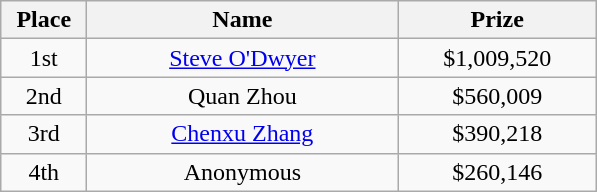<table class="wikitable">
<tr>
<th width="50">Place</th>
<th width="200">Name</th>
<th width="125">Prize</th>
</tr>
<tr>
<td align = "center">1st</td>
<td align = "center"> <a href='#'>Steve O'Dwyer</a></td>
<td align = "center">$1,009,520</td>
</tr>
<tr>
<td align = "center">2nd</td>
<td align = "center"> Quan Zhou</td>
<td align = "center">$560,009</td>
</tr>
<tr>
<td align = "center">3rd</td>
<td align = "center"> <a href='#'>Chenxu Zhang</a></td>
<td align = "center">$390,218</td>
</tr>
<tr>
<td align = "center">4th</td>
<td align = "center">Anonymous</td>
<td align = "center">$260,146</td>
</tr>
</table>
